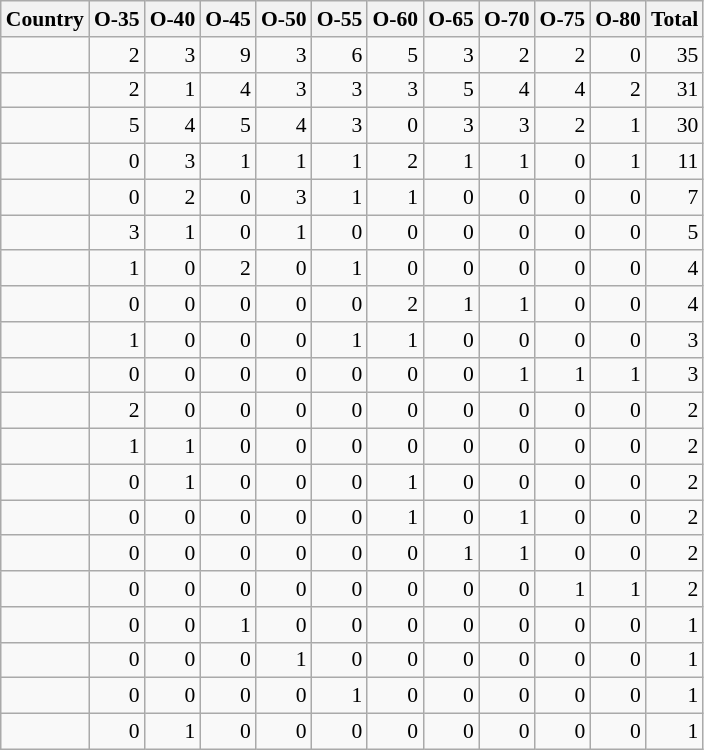<table class="sortable wikitable" style="font-size: 90%">
<tr>
<th>Country</th>
<th>O-35</th>
<th>O-40</th>
<th>O-45</th>
<th>O-50</th>
<th>O-55</th>
<th>O-60</th>
<th>O-65</th>
<th>O-70</th>
<th>O-75</th>
<th>O-80</th>
<th>Total</th>
</tr>
<tr>
<td></td>
<td align="right">2</td>
<td align="right">3</td>
<td align="right">9</td>
<td align="right">3</td>
<td align="right">6</td>
<td align="right">5</td>
<td align="right">3</td>
<td align="right">2</td>
<td align="right">2</td>
<td align="right">0</td>
<td align="right">35</td>
</tr>
<tr>
<td></td>
<td align="right">2</td>
<td align="right">1</td>
<td align="right">4</td>
<td align="right">3</td>
<td align="right">3</td>
<td align="right">3</td>
<td align="right">5</td>
<td align="right">4</td>
<td align="right">4</td>
<td align="right">2</td>
<td align="right">31</td>
</tr>
<tr>
<td></td>
<td align="right">5</td>
<td align="right">4</td>
<td align="right">5</td>
<td align="right">4</td>
<td align="right">3</td>
<td align="right">0</td>
<td align="right">3</td>
<td align="right">3</td>
<td align="right">2</td>
<td align="right">1</td>
<td align="right">30</td>
</tr>
<tr>
<td></td>
<td align="right">0</td>
<td align="right">3</td>
<td align="right">1</td>
<td align="right">1</td>
<td align="right">1</td>
<td align="right">2</td>
<td align="right">1</td>
<td align="right">1</td>
<td align="right">0</td>
<td align="right">1</td>
<td align="right">11</td>
</tr>
<tr>
<td></td>
<td align="right">0</td>
<td align="right">2</td>
<td align="right">0</td>
<td align="right">3</td>
<td align="right">1</td>
<td align="right">1</td>
<td align="right">0</td>
<td align="right">0</td>
<td align="right">0</td>
<td align="right">0</td>
<td align="right">7</td>
</tr>
<tr>
<td></td>
<td align="right">3</td>
<td align="right">1</td>
<td align="right">0</td>
<td align="right">1</td>
<td align="right">0</td>
<td align="right">0</td>
<td align="right">0</td>
<td align="right">0</td>
<td align="right">0</td>
<td align="right">0</td>
<td align="right">5</td>
</tr>
<tr>
<td></td>
<td align="right">1</td>
<td align="right">0</td>
<td align="right">2</td>
<td align="right">0</td>
<td align="right">1</td>
<td align="right">0</td>
<td align="right">0</td>
<td align="right">0</td>
<td align="right">0</td>
<td align="right">0</td>
<td align="right">4</td>
</tr>
<tr>
<td></td>
<td align="right">0</td>
<td align="right">0</td>
<td align="right">0</td>
<td align="right">0</td>
<td align="right">0</td>
<td align="right">2</td>
<td align="right">1</td>
<td align="right">1</td>
<td align="right">0</td>
<td align="right">0</td>
<td align="right">4</td>
</tr>
<tr>
<td></td>
<td align="right">1</td>
<td align="right">0</td>
<td align="right">0</td>
<td align="right">0</td>
<td align="right">1</td>
<td align="right">1</td>
<td align="right">0</td>
<td align="right">0</td>
<td align="right">0</td>
<td align="right">0</td>
<td align="right">3</td>
</tr>
<tr>
<td></td>
<td align="right">0</td>
<td align="right">0</td>
<td align="right">0</td>
<td align="right">0</td>
<td align="right">0</td>
<td align="right">0</td>
<td align="right">0</td>
<td align="right">1</td>
<td align="right">1</td>
<td align="right">1</td>
<td align="right">3</td>
</tr>
<tr>
<td></td>
<td align="right">2</td>
<td align="right">0</td>
<td align="right">0</td>
<td align="right">0</td>
<td align="right">0</td>
<td align="right">0</td>
<td align="right">0</td>
<td align="right">0</td>
<td align="right">0</td>
<td align="right">0</td>
<td align="right">2</td>
</tr>
<tr>
<td></td>
<td align="right">1</td>
<td align="right">1</td>
<td align="right">0</td>
<td align="right">0</td>
<td align="right">0</td>
<td align="right">0</td>
<td align="right">0</td>
<td align="right">0</td>
<td align="right">0</td>
<td align="right">0</td>
<td align="right">2</td>
</tr>
<tr>
<td></td>
<td align="right">0</td>
<td align="right">1</td>
<td align="right">0</td>
<td align="right">0</td>
<td align="right">0</td>
<td align="right">1</td>
<td align="right">0</td>
<td align="right">0</td>
<td align="right">0</td>
<td align="right">0</td>
<td align="right">2</td>
</tr>
<tr>
<td></td>
<td align="right">0</td>
<td align="right">0</td>
<td align="right">0</td>
<td align="right">0</td>
<td align="right">0</td>
<td align="right">1</td>
<td align="right">0</td>
<td align="right">1</td>
<td align="right">0</td>
<td align="right">0</td>
<td align="right">2</td>
</tr>
<tr>
<td></td>
<td align="right">0</td>
<td align="right">0</td>
<td align="right">0</td>
<td align="right">0</td>
<td align="right">0</td>
<td align="right">0</td>
<td align="right">1</td>
<td align="right">1</td>
<td align="right">0</td>
<td align="right">0</td>
<td align="right">2</td>
</tr>
<tr>
<td></td>
<td align="right">0</td>
<td align="right">0</td>
<td align="right">0</td>
<td align="right">0</td>
<td align="right">0</td>
<td align="right">0</td>
<td align="right">0</td>
<td align="right">0</td>
<td align="right">1</td>
<td align="right">1</td>
<td align="right">2</td>
</tr>
<tr>
<td></td>
<td align="right">0</td>
<td align="right">0</td>
<td align="right">1</td>
<td align="right">0</td>
<td align="right">0</td>
<td align="right">0</td>
<td align="right">0</td>
<td align="right">0</td>
<td align="right">0</td>
<td align="right">0</td>
<td align="right">1</td>
</tr>
<tr>
<td></td>
<td align="right">0</td>
<td align="right">0</td>
<td align="right">0</td>
<td align="right">1</td>
<td align="right">0</td>
<td align="right">0</td>
<td align="right">0</td>
<td align="right">0</td>
<td align="right">0</td>
<td align="right">0</td>
<td align="right">1</td>
</tr>
<tr>
<td></td>
<td align="right">0</td>
<td align="right">0</td>
<td align="right">0</td>
<td align="right">0</td>
<td align="right">1</td>
<td align="right">0</td>
<td align="right">0</td>
<td align="right">0</td>
<td align="right">0</td>
<td align="right">0</td>
<td align="right">1</td>
</tr>
<tr>
<td></td>
<td align="right">0</td>
<td align="right">1</td>
<td align="right">0</td>
<td align="right">0</td>
<td align="right">0</td>
<td align="right">0</td>
<td align="right">0</td>
<td align="right">0</td>
<td align="right">0</td>
<td align="right">0</td>
<td align="right">1</td>
</tr>
</table>
